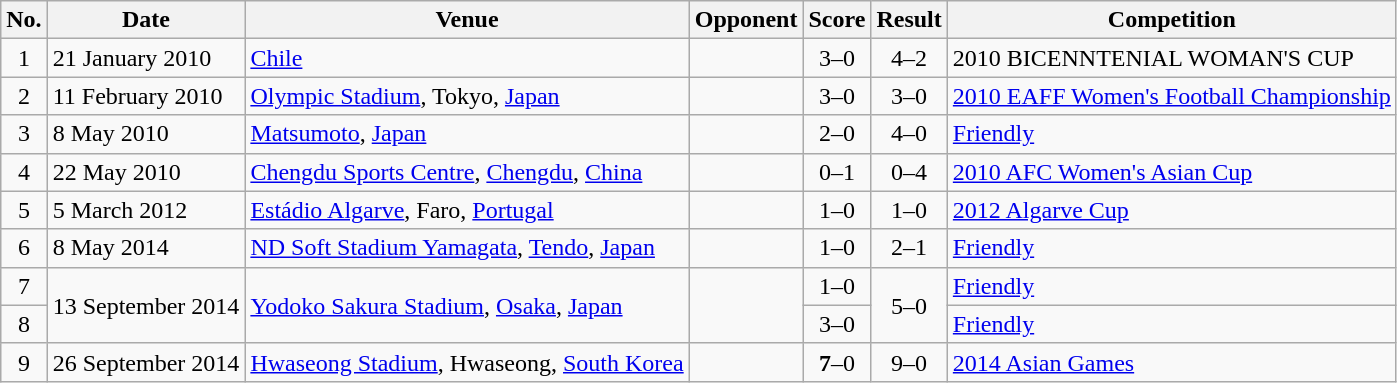<table class="wikitable sortable">
<tr>
<th scope="col">No.</th>
<th scope="col">Date</th>
<th scope="col">Venue</th>
<th scope="col">Opponent</th>
<th scope="col">Score</th>
<th scope="col">Result</th>
<th scope="col">Competition</th>
</tr>
<tr>
<td style="text-align:center">1</td>
<td>21 January 2010</td>
<td><a href='#'>Chile</a></td>
<td></td>
<td style="text-align:center">3–0</td>
<td style="text-align:center">4–2</td>
<td>2010 BICENNTENIAL WOMAN'S CUP</td>
</tr>
<tr>
<td style="text-align:center">2</td>
<td>11 February 2010</td>
<td><a href='#'>Olympic Stadium</a>, Tokyo, <a href='#'>Japan</a></td>
<td></td>
<td style="text-align:center">3–0</td>
<td style="text-align:center">3–0</td>
<td><a href='#'>2010 EAFF Women's Football Championship</a></td>
</tr>
<tr>
<td style="text-align:center">3</td>
<td>8 May 2010</td>
<td><a href='#'>Matsumoto</a>, <a href='#'>Japan</a></td>
<td></td>
<td style="text-align:center">2–0</td>
<td style="text-align:center">4–0</td>
<td><a href='#'>Friendly</a></td>
</tr>
<tr>
<td style="text-align:center">4</td>
<td>22 May 2010</td>
<td><a href='#'>Chengdu Sports Centre</a>, <a href='#'>Chengdu</a>, <a href='#'>China</a></td>
<td></td>
<td style="text-align:center">0–1</td>
<td style="text-align:center">0–4</td>
<td><a href='#'>2010 AFC Women's Asian Cup</a></td>
</tr>
<tr>
<td style="text-align:center">5</td>
<td>5 March 2012</td>
<td><a href='#'>Estádio Algarve</a>, Faro, <a href='#'>Portugal</a></td>
<td></td>
<td style="text-align:center">1–0</td>
<td style="text-align:center">1–0</td>
<td><a href='#'>2012 Algarve Cup</a></td>
</tr>
<tr>
<td style="text-align:center">6</td>
<td>8 May 2014</td>
<td><a href='#'>ND Soft Stadium Yamagata</a>, <a href='#'>Tendo</a>, <a href='#'>Japan</a></td>
<td></td>
<td style="text-align:center">1–0</td>
<td style="text-align:center">2–1</td>
<td><a href='#'>Friendly</a></td>
</tr>
<tr>
<td style="text-align:center">7</td>
<td rowspan="2">13 September 2014</td>
<td rowspan="2"><a href='#'>Yodoko Sakura Stadium</a>, <a href='#'>Osaka</a>, <a href='#'>Japan</a></td>
<td rowspan="2"></td>
<td style="text-align:center">1–0</td>
<td rowspan="2" style="text-align:center">5–0</td>
<td><a href='#'>Friendly</a></td>
</tr>
<tr>
<td style="text-align:center">8</td>
<td style="text-align:center">3–0</td>
<td><a href='#'>Friendly</a></td>
</tr>
<tr>
<td style="text-align:center">9</td>
<td>26 September 2014</td>
<td><a href='#'>Hwaseong Stadium</a>, Hwaseong, <a href='#'>South Korea</a></td>
<td></td>
<td style="text-align:center"><strong>7</strong>–0</td>
<td style="text-align:center">9–0</td>
<td><a href='#'>2014 Asian Games</a></td>
</tr>
</table>
